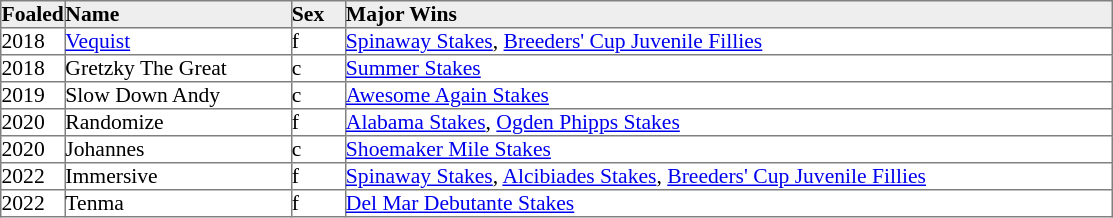<table border="1" cellpadding="0" style="border-collapse: collapse; font-size:90%">
<tr bgcolor="#eeeeee">
<td width="35px"><strong>Foaled</strong></td>
<td width="150px"><strong>Name</strong></td>
<td width="35px"><strong>Sex</strong></td>
<td width="510px"><strong>Major Wins</strong></td>
</tr>
<tr>
<td>2018</td>
<td><a href='#'>Vequist</a></td>
<td>f</td>
<td><a href='#'>Spinaway Stakes</a>, <a href='#'>Breeders' Cup Juvenile Fillies</a></td>
</tr>
<tr>
<td>2018</td>
<td>Gretzky The Great</td>
<td>c</td>
<td><a href='#'>Summer Stakes</a></td>
</tr>
<tr>
<td>2019</td>
<td>Slow Down Andy</td>
<td>c</td>
<td><a href='#'>Awesome Again Stakes</a></td>
</tr>
<tr>
<td>2020</td>
<td>Randomize</td>
<td>f</td>
<td><a href='#'>Alabama Stakes</a>, <a href='#'>Ogden Phipps Stakes</a></td>
</tr>
<tr>
<td>2020</td>
<td>Johannes</td>
<td>c</td>
<td><a href='#'>Shoemaker Mile Stakes</a></td>
</tr>
<tr>
<td>2022</td>
<td>Immersive</td>
<td>f</td>
<td><a href='#'>Spinaway Stakes</a>, <a href='#'>Alcibiades Stakes</a>, <a href='#'>Breeders' Cup Juvenile Fillies</a></td>
</tr>
<tr>
<td>2022</td>
<td>Tenma</td>
<td>f</td>
<td><a href='#'>Del Mar Debutante Stakes</a></td>
</tr>
</table>
